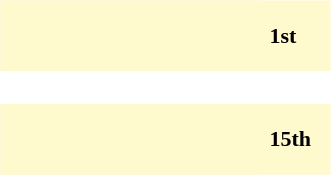<table border = "0" style = "float:right;">
<tr>
<td></td>
</tr>
<tr>
<td><div><br><table cellspacing="0" style="width: 220px; background:#fffacd;">
<tr>
<td style="width: 80px; height: 45px; background:#fffacd; "></td>
<td style="width: 90px; height: 45px; background:#fffacd; "></td>
<td style="font-size:11pt; padding: 4pt; line-height: 1.25em; color:black;"><strong>1st</strong></td>
</tr>
</table>
</div></td>
</tr>
<tr>
<td><div><br><table cellspacing="0" style="width: 220px; background:#fffacd;">
<tr>
<td style="width: 80px; height: 45px; background:#fffacd; "></td>
<td style="width: 90px; height: 45px; background:#fffacd; "></td>
<td style="font-size:11pt; padding: 4pt; line-height: 1.25em; color:black;"><strong>15th</strong></td>
</tr>
</table>
</div></td>
</tr>
</table>
